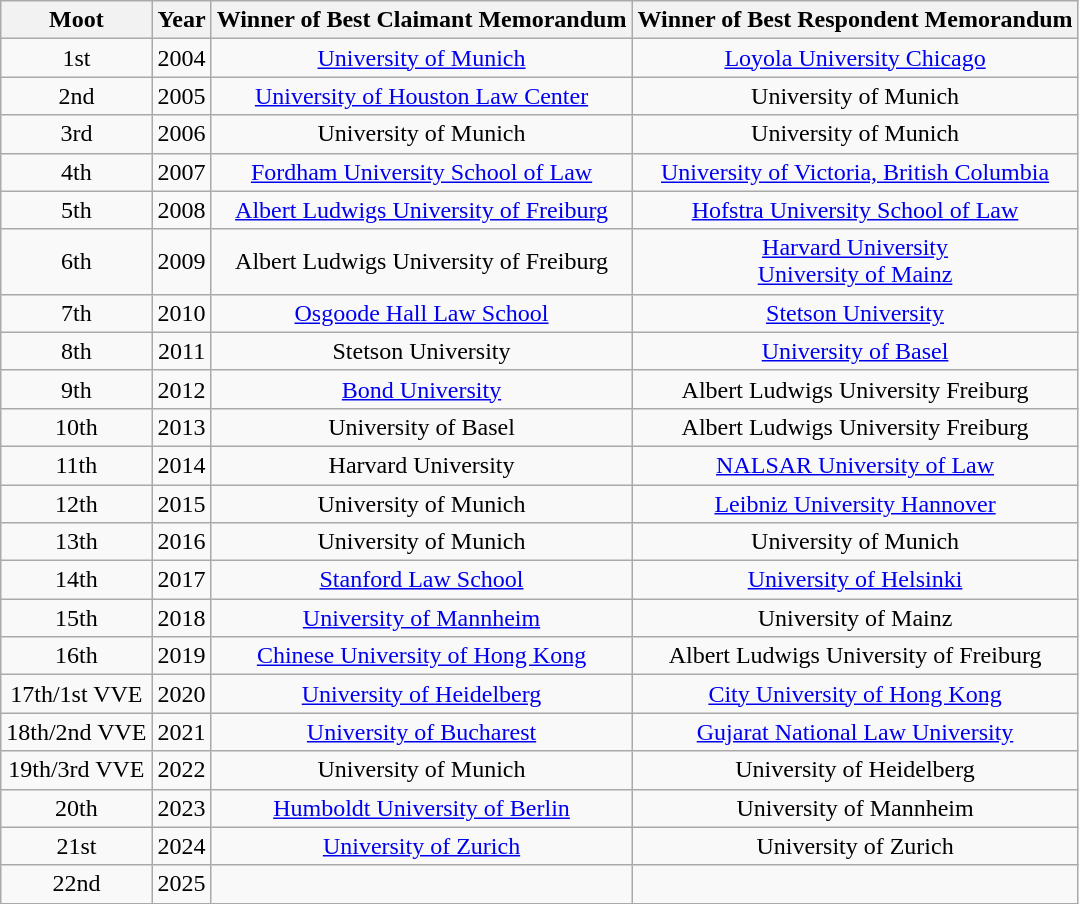<table class="wikitable" style="text-align:center;margin-left:1em;float:center">
<tr ">
<th>Moot</th>
<th>Year</th>
<th>Winner of Best Claimant Memorandum</th>
<th>Winner of Best Respondent Memorandum</th>
</tr>
<tr>
<td>1st</td>
<td>2004</td>
<td><a href='#'>University of Munich</a></td>
<td><a href='#'>Loyola University Chicago</a></td>
</tr>
<tr>
<td>2nd</td>
<td>2005</td>
<td><a href='#'>University of Houston Law Center</a></td>
<td>University of Munich</td>
</tr>
<tr>
<td>3rd</td>
<td>2006</td>
<td>University of Munich</td>
<td>University of Munich</td>
</tr>
<tr>
<td>4th</td>
<td>2007</td>
<td><a href='#'>Fordham University School of Law</a></td>
<td><a href='#'>University of Victoria, British Columbia</a></td>
</tr>
<tr>
<td>5th</td>
<td>2008</td>
<td><a href='#'>Albert Ludwigs University of Freiburg</a></td>
<td><a href='#'>Hofstra University School of Law</a></td>
</tr>
<tr>
<td>6th</td>
<td>2009</td>
<td>Albert Ludwigs University of Freiburg</td>
<td><a href='#'>Harvard University</a> <br> <a href='#'>University of Mainz</a></td>
</tr>
<tr>
<td>7th</td>
<td>2010</td>
<td><a href='#'>Osgoode Hall Law School</a></td>
<td><a href='#'>Stetson University</a></td>
</tr>
<tr>
<td>8th</td>
<td>2011</td>
<td>Stetson University</td>
<td><a href='#'>University of Basel</a></td>
</tr>
<tr>
<td>9th</td>
<td>2012</td>
<td><a href='#'>Bond University</a></td>
<td>Albert Ludwigs University Freiburg</td>
</tr>
<tr>
<td>10th</td>
<td>2013</td>
<td>University of Basel</td>
<td>Albert Ludwigs University Freiburg</td>
</tr>
<tr>
<td>11th</td>
<td>2014</td>
<td>Harvard University</td>
<td><a href='#'>NALSAR University of Law</a></td>
</tr>
<tr>
<td>12th</td>
<td>2015</td>
<td>University of Munich</td>
<td><a href='#'>Leibniz University Hannover</a></td>
</tr>
<tr>
<td>13th</td>
<td>2016</td>
<td>University of Munich</td>
<td>University of Munich</td>
</tr>
<tr>
<td>14th</td>
<td>2017</td>
<td><a href='#'>Stanford Law School</a></td>
<td><a href='#'>University of Helsinki</a></td>
</tr>
<tr>
<td>15th</td>
<td>2018</td>
<td><a href='#'>University of Mannheim</a></td>
<td>University of Mainz</td>
</tr>
<tr>
<td>16th</td>
<td>2019</td>
<td><a href='#'>Chinese University of Hong Kong</a></td>
<td>Albert Ludwigs University of Freiburg</td>
</tr>
<tr>
<td>17th/1st VVE</td>
<td>2020</td>
<td><a href='#'>University of Heidelberg</a></td>
<td><a href='#'>City University of Hong Kong</a></td>
</tr>
<tr>
<td>18th/2nd VVE</td>
<td>2021</td>
<td><a href='#'>University of Bucharest</a></td>
<td><a href='#'>Gujarat National Law University</a></td>
</tr>
<tr>
<td>19th/3rd VVE</td>
<td>2022</td>
<td>University of Munich</td>
<td>University of Heidelberg</td>
</tr>
<tr>
<td>20th</td>
<td>2023</td>
<td><a href='#'>Humboldt University of Berlin</a></td>
<td>University of Mannheim</td>
</tr>
<tr>
<td>21st</td>
<td>2024</td>
<td><a href='#'>University of Zurich</a></td>
<td>University of Zurich</td>
</tr>
<tr>
<td>22nd</td>
<td>2025</td>
<td></td>
<td></td>
</tr>
</table>
